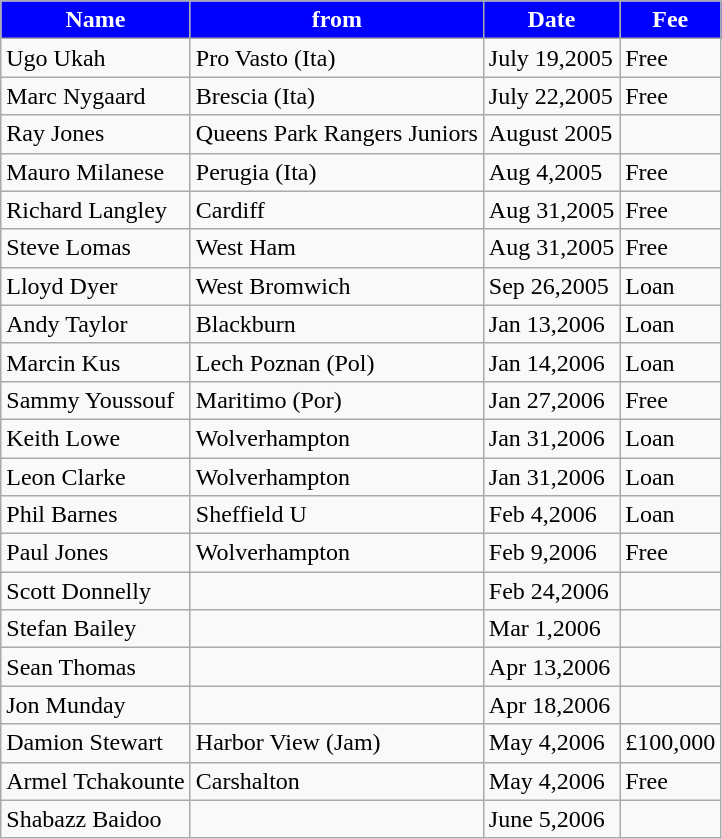<table class="wikitable">
<tr>
<th style="background:#0000FF; color:#FFFFFF; text-align:center;"><strong>Name</strong></th>
<th style="background:#0000FF; color:#FFFFFF; text-align:center;">from</th>
<th style="background:#0000FF; color:#FFFFFF; text-align:center;">Date</th>
<th style="background:#0000FF; color:#FFFFFF; text-align:center;">Fee</th>
</tr>
<tr>
<td>Ugo Ukah</td>
<td>Pro Vasto (Ita)</td>
<td>July 19,2005</td>
<td>Free</td>
</tr>
<tr>
<td>Marc Nygaard</td>
<td>Brescia (Ita)</td>
<td>July 22,2005</td>
<td>Free</td>
</tr>
<tr>
<td>Ray Jones</td>
<td>Queens Park Rangers Juniors</td>
<td>August 2005</td>
<td></td>
</tr>
<tr>
<td>Mauro Milanese</td>
<td>Perugia (Ita)</td>
<td>Aug 4,2005</td>
<td>Free</td>
</tr>
<tr>
<td>Richard Langley</td>
<td>Cardiff</td>
<td>Aug 31,2005</td>
<td>Free</td>
</tr>
<tr>
<td>Steve Lomas</td>
<td>West Ham</td>
<td>Aug 31,2005</td>
<td>Free</td>
</tr>
<tr>
<td>Lloyd Dyer</td>
<td>West Bromwich</td>
<td>Sep 26,2005</td>
<td>Loan</td>
</tr>
<tr>
<td>Andy Taylor</td>
<td>Blackburn</td>
<td>Jan 13,2006</td>
<td>Loan</td>
</tr>
<tr>
<td>Marcin Kus</td>
<td>Lech Poznan (Pol)</td>
<td>Jan 14,2006</td>
<td>Loan</td>
</tr>
<tr>
<td>Sammy Youssouf</td>
<td>Maritimo (Por)</td>
<td>Jan 27,2006</td>
<td>Free</td>
</tr>
<tr>
<td>Keith Lowe</td>
<td>Wolverhampton</td>
<td>Jan 31,2006</td>
<td>Loan</td>
</tr>
<tr>
<td>Leon Clarke</td>
<td>Wolverhampton</td>
<td>Jan 31,2006</td>
<td>Loan</td>
</tr>
<tr>
<td>Phil Barnes</td>
<td>Sheffield U</td>
<td>Feb 4,2006</td>
<td>Loan</td>
</tr>
<tr>
<td>Paul Jones</td>
<td>Wolverhampton</td>
<td>Feb 9,2006</td>
<td>Free</td>
</tr>
<tr>
<td>Scott Donnelly</td>
<td></td>
<td>Feb 24,2006</td>
<td></td>
</tr>
<tr>
<td>Stefan Bailey</td>
<td></td>
<td>Mar 1,2006</td>
<td></td>
</tr>
<tr>
<td>Sean Thomas</td>
<td></td>
<td>Apr 13,2006</td>
<td></td>
</tr>
<tr>
<td>Jon Munday</td>
<td></td>
<td>Apr 18,2006</td>
<td></td>
</tr>
<tr>
<td>Damion Stewart</td>
<td>Harbor View (Jam)</td>
<td>May 4,2006</td>
<td>£100,000</td>
</tr>
<tr>
<td>Armel Tchakounte</td>
<td>Carshalton</td>
<td>May 4,2006</td>
<td>Free</td>
</tr>
<tr>
<td>Shabazz Baidoo</td>
<td></td>
<td>June 5,2006</td>
<td></td>
</tr>
</table>
